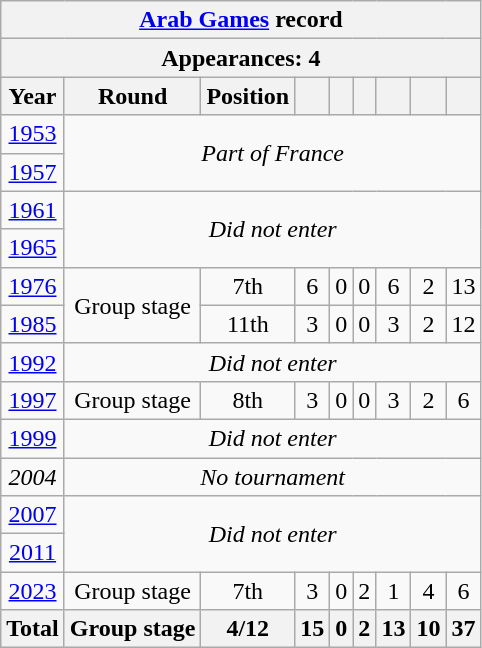<table class="wikitable" style="text-align: center;">
<tr>
<th colspan=9><a href='#'>Arab Games</a> record</th>
</tr>
<tr>
<th colspan=9>Appearances: 4</th>
</tr>
<tr>
<th>Year</th>
<th>Round</th>
<th>Position</th>
<th></th>
<th></th>
<th></th>
<th></th>
<th></th>
<th></th>
</tr>
<tr>
<td> <a href='#'>1953</a></td>
<td colspan=8 rowspan=2><em>Part of France</em></td>
</tr>
<tr>
<td> <a href='#'>1957</a></td>
</tr>
<tr>
<td> <a href='#'>1961</a></td>
<td colspan=8 rowspan=2><em>Did not enter</em></td>
</tr>
<tr>
<td> <a href='#'>1965</a></td>
</tr>
<tr>
<td> <a href='#'>1976</a></td>
<td rowspan=2>Group stage</td>
<td>7th</td>
<td>6</td>
<td>0</td>
<td>0</td>
<td>6</td>
<td>2</td>
<td>13</td>
</tr>
<tr>
<td> <a href='#'>1985</a></td>
<td>11th</td>
<td>3</td>
<td>0</td>
<td>0</td>
<td>3</td>
<td>2</td>
<td>12</td>
</tr>
<tr>
<td> <a href='#'>1992</a></td>
<td colspan=8><em>Did not enter</em></td>
</tr>
<tr>
<td> <a href='#'>1997</a></td>
<td>Group stage</td>
<td>8th</td>
<td>3</td>
<td>0</td>
<td>0</td>
<td>3</td>
<td>2</td>
<td>6</td>
</tr>
<tr>
<td> <a href='#'>1999</a></td>
<td colspan=8><em>Did not enter</em></td>
</tr>
<tr>
<td> <em>2004</em></td>
<td colspan=8><em>No tournament</em></td>
</tr>
<tr>
<td> <a href='#'>2007</a></td>
<td colspan=8 rowspan=2><em>Did not enter</em></td>
</tr>
<tr>
<td> <a href='#'>2011</a></td>
</tr>
<tr>
<td> <a href='#'>2023</a></td>
<td>Group stage</td>
<td>7th</td>
<td>3</td>
<td>0</td>
<td>2</td>
<td>1</td>
<td>4</td>
<td>6</td>
</tr>
<tr>
<th>Total</th>
<th>Group stage</th>
<th>4/12</th>
<th>15</th>
<th>0</th>
<th>2</th>
<th>13</th>
<th>10</th>
<th>37</th>
</tr>
</table>
